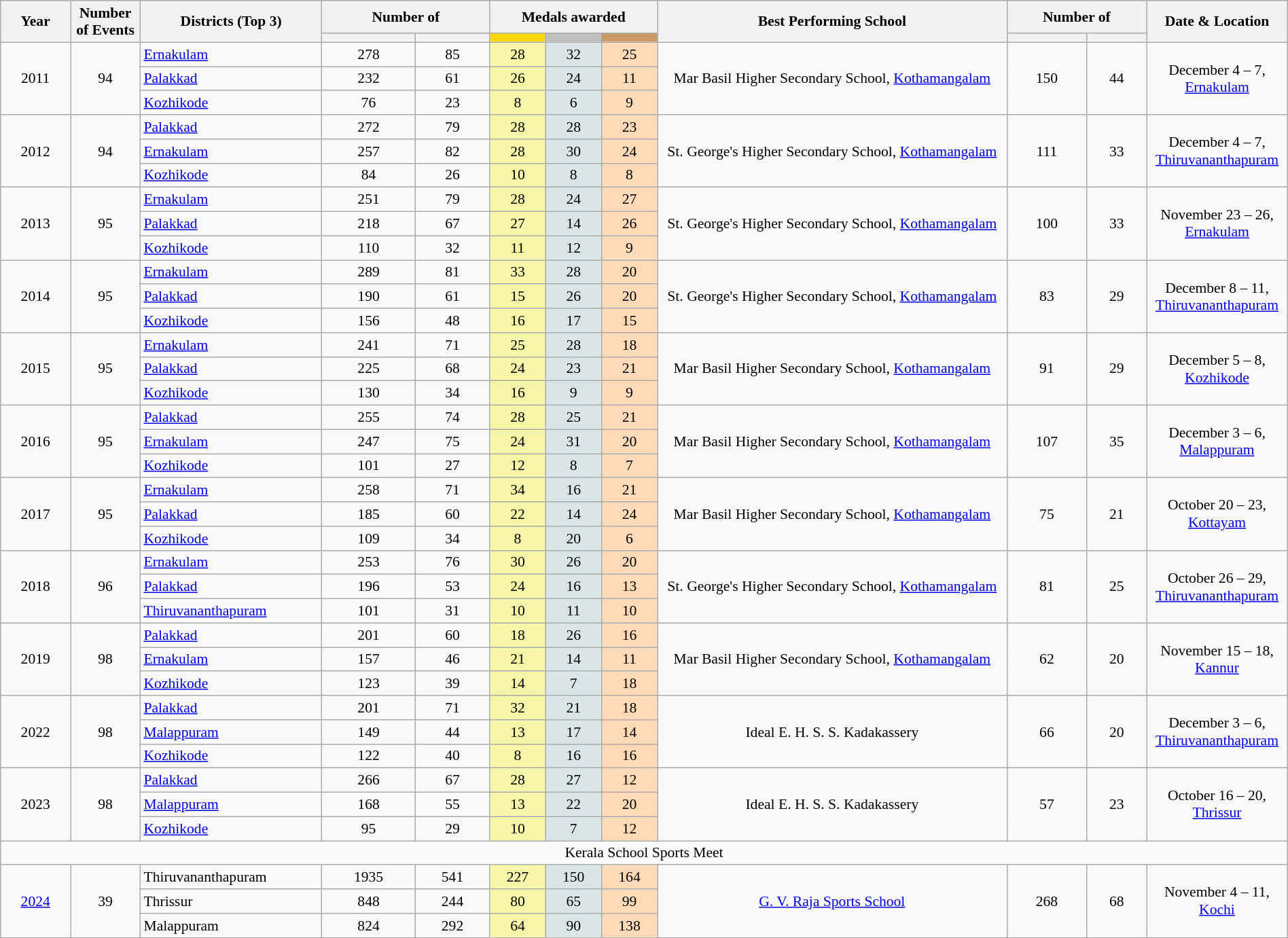<table class="wikitable sortable" width="100%" style="font-size:90%; text-align:center;">
<tr>
<th rowspan=2 width=5%>Year</th>
<th rowspan=2 width=5%>Number of Events</th>
<th rowspan=2 width=13%>Districts (Top 3)</th>
<th colspan=2 width=12%>Number of</th>
<th colspan=3 width=12%>Medals awarded</th>
<th rowspan=2 width=25%>Best Performing School</th>
<th colspan=2 width=10%>Number of</th>
<th rowspan=2 width=10%>Date & Location</th>
</tr>
<tr>
<th></th>
<th></th>
<th align=center style="background:gold; width=7%;"></th>
<th align=center style="background:silver; width=7%;"></th>
<th align=center style="background:#cc9966; width=7%;"></th>
<th></th>
<th></th>
</tr>
<tr>
<td rowspan=3>2011</td>
<td rowspan=3>94</td>
<td align=left><a href='#'>Ernakulam</a></td>
<td>278</td>
<td>85</td>
<td bgcolor="#F7F6A8">28</td>
<td bgcolor="#DCE5E5">32</td>
<td bgcolor="#FFDAB9">25</td>
<td rowspan=3>Mar Basil Higher Secondary School, <a href='#'>Kothamangalam</a><br></td>
<td rowspan=3>150</td>
<td rowspan=3>44</td>
<td rowspan=3>December 4 – 7, <a href='#'>Ernakulam</a></td>
</tr>
<tr>
<td align=left><a href='#'>Palakkad</a></td>
<td>232</td>
<td>61</td>
<td bgcolor="#F7F6A8">26</td>
<td bgcolor="#DCE5E5">24</td>
<td bgcolor="#FFDAB9">11</td>
</tr>
<tr>
<td align=left><a href='#'>Kozhikode</a></td>
<td>76</td>
<td>23</td>
<td bgcolor="#F7F6A8">8</td>
<td bgcolor="#DCE5E5">6</td>
<td bgcolor="#FFDAB9">9</td>
</tr>
<tr>
<td rowspan=3>2012</td>
<td rowspan=3>94</td>
<td align=left><a href='#'>Palakkad</a></td>
<td>272</td>
<td>79</td>
<td bgcolor="#F7F6A8">28</td>
<td bgcolor="#DCE5E5">28</td>
<td bgcolor="#FFDAB9">23</td>
<td rowspan=3>St. George's Higher Secondary School, <a href='#'>Kothamangalam</a><br></td>
<td rowspan=3>111</td>
<td rowspan=3>33</td>
<td rowspan=3>December 4 – 7, <a href='#'>Thiruvananthapuram</a></td>
</tr>
<tr>
<td align=left><a href='#'>Ernakulam</a></td>
<td>257</td>
<td>82</td>
<td bgcolor="#F7F6A8">28</td>
<td bgcolor="#DCE5E5">30</td>
<td bgcolor="#FFDAB9">24</td>
</tr>
<tr>
<td align=left><a href='#'>Kozhikode</a></td>
<td>84</td>
<td>26</td>
<td bgcolor="#F7F6A8">10</td>
<td bgcolor="#DCE5E5">8</td>
<td bgcolor="#FFDAB9">8</td>
</tr>
<tr>
<td rowspan=3>2013</td>
<td rowspan=3>95</td>
<td align=left><a href='#'>Ernakulam</a></td>
<td>251</td>
<td>79</td>
<td bgcolor="#F7F6A8">28</td>
<td bgcolor="#DCE5E5">24</td>
<td bgcolor="#FFDAB9">27</td>
<td rowspan=3>St. George's Higher Secondary School, <a href='#'>Kothamangalam</a><br></td>
<td rowspan=3>100</td>
<td rowspan=3>33</td>
<td rowspan=3>November 23 – 26, <a href='#'>Ernakulam</a></td>
</tr>
<tr>
<td align=left><a href='#'>Palakkad</a></td>
<td>218</td>
<td>67</td>
<td bgcolor="#F7F6A8">27</td>
<td bgcolor="#DCE5E5">14</td>
<td bgcolor="#FFDAB9">26</td>
</tr>
<tr>
<td align=left><a href='#'>Kozhikode</a></td>
<td>110</td>
<td>32</td>
<td bgcolor="#F7F6A8">11</td>
<td bgcolor="#DCE5E5">12</td>
<td bgcolor="#FFDAB9">9</td>
</tr>
<tr>
<td rowspan=3>2014</td>
<td rowspan=3>95</td>
<td align=left><a href='#'>Ernakulam</a></td>
<td>289</td>
<td>81</td>
<td bgcolor="#F7F6A8">33</td>
<td bgcolor="#DCE5E5">28</td>
<td bgcolor="#FFDAB9">20</td>
<td rowspan=3>St. George's Higher Secondary School, <a href='#'>Kothamangalam</a><br></td>
<td rowspan=3>83</td>
<td rowspan=3>29</td>
<td rowspan=3>December 8 – 11, <a href='#'>Thiruvananthapuram</a></td>
</tr>
<tr>
<td align=left><a href='#'>Palakkad</a></td>
<td>190</td>
<td>61</td>
<td bgcolor="#F7F6A8">15</td>
<td bgcolor="#DCE5E5">26</td>
<td bgcolor="#FFDAB9">20</td>
</tr>
<tr>
<td align=left><a href='#'>Kozhikode</a></td>
<td>156</td>
<td>48</td>
<td bgcolor="#F7F6A8">16</td>
<td bgcolor="#DCE5E5">17</td>
<td bgcolor="#FFDAB9">15</td>
</tr>
<tr>
<td rowspan=3>2015</td>
<td rowspan=3>95</td>
<td align=left><a href='#'>Ernakulam</a></td>
<td>241</td>
<td>71</td>
<td bgcolor="#F7F6A8">25</td>
<td bgcolor="#DCE5E5">28</td>
<td bgcolor="#FFDAB9">18</td>
<td rowspan=3>Mar Basil Higher Secondary School, <a href='#'>Kothamangalam</a><br></td>
<td rowspan=3>91</td>
<td rowspan=3>29</td>
<td rowspan=3>December 5 – 8, <a href='#'>Kozhikode</a></td>
</tr>
<tr>
<td align=left><a href='#'>Palakkad</a></td>
<td>225</td>
<td>68</td>
<td bgcolor="#F7F6A8">24</td>
<td bgcolor="#DCE5E5">23</td>
<td bgcolor="#FFDAB9">21</td>
</tr>
<tr>
<td align=left><a href='#'>Kozhikode</a></td>
<td>130</td>
<td>34</td>
<td bgcolor="#F7F6A8">16</td>
<td bgcolor="#DCE5E5">9</td>
<td bgcolor="#FFDAB9">9</td>
</tr>
<tr>
<td rowspan=3>2016</td>
<td rowspan=3>95</td>
<td align=left><a href='#'>Palakkad</a></td>
<td>255</td>
<td>74</td>
<td bgcolor="#F7F6A8">28</td>
<td bgcolor="#DCE5E5">25</td>
<td bgcolor="#FFDAB9">21</td>
<td rowspan=3>Mar Basil Higher Secondary School, <a href='#'>Kothamangalam</a><br></td>
<td rowspan=3>107</td>
<td rowspan=3>35</td>
<td rowspan=3>December 3 – 6, <a href='#'>Malappuram</a></td>
</tr>
<tr>
<td align=left><a href='#'>Ernakulam</a></td>
<td>247</td>
<td>75</td>
<td bgcolor="#F7F6A8">24</td>
<td bgcolor="#DCE5E5">31</td>
<td bgcolor="#FFDAB9">20</td>
</tr>
<tr>
<td align=left><a href='#'>Kozhikode</a></td>
<td>101</td>
<td>27</td>
<td bgcolor="#F7F6A8">12</td>
<td bgcolor="#DCE5E5">8</td>
<td bgcolor="#FFDAB9">7</td>
</tr>
<tr>
<td rowspan=3>2017</td>
<td rowspan=3>95</td>
<td align=left><a href='#'>Ernakulam</a></td>
<td>258</td>
<td>71</td>
<td bgcolor="#F7F6A8">34</td>
<td bgcolor="#DCE5E5">16</td>
<td bgcolor="#FFDAB9">21</td>
<td rowspan=3>Mar Basil Higher Secondary School, <a href='#'>Kothamangalam</a><br></td>
<td rowspan=3>75</td>
<td rowspan=3>21</td>
<td rowspan=3>October 20 – 23, <a href='#'>Kottayam</a></td>
</tr>
<tr>
<td align=left><a href='#'>Palakkad</a></td>
<td>185</td>
<td>60</td>
<td bgcolor="#F7F6A8">22</td>
<td bgcolor="#DCE5E5">14</td>
<td bgcolor="#FFDAB9">24</td>
</tr>
<tr>
<td align=left><a href='#'>Kozhikode</a></td>
<td>109</td>
<td>34</td>
<td bgcolor="#F7F6A8">8</td>
<td bgcolor="#DCE5E5">20</td>
<td bgcolor="#FFDAB9">6</td>
</tr>
<tr>
<td rowspan=3>2018</td>
<td rowspan=3>96</td>
<td align=left><a href='#'>Ernakulam</a></td>
<td>253</td>
<td>76</td>
<td bgcolor="#F7F6A8">30</td>
<td bgcolor="#DCE5E5">26</td>
<td bgcolor="#FFDAB9">20</td>
<td rowspan=3>St. George's Higher Secondary School, <a href='#'>Kothamangalam</a><br></td>
<td rowspan=3>81</td>
<td rowspan=3>25</td>
<td rowspan=3>October 26 – 29, <a href='#'>Thiruvananthapuram</a></td>
</tr>
<tr>
<td align=left><a href='#'>Palakkad</a></td>
<td>196</td>
<td>53</td>
<td bgcolor="#F7F6A8">24</td>
<td bgcolor="#DCE5E5">16</td>
<td bgcolor="#FFDAB9">13</td>
</tr>
<tr>
<td align=left><a href='#'>Thiruvananthapuram</a></td>
<td>101</td>
<td>31</td>
<td bgcolor="#F7F6A8">10</td>
<td bgcolor="#DCE5E5">11</td>
<td bgcolor="#FFDAB9">10</td>
</tr>
<tr>
<td rowspan=3>2019</td>
<td rowspan=3>98</td>
<td align=left><a href='#'>Palakkad</a></td>
<td>201</td>
<td>60</td>
<td bgcolor="#F7F6A8">18</td>
<td bgcolor="#DCE5E5">26</td>
<td bgcolor="#FFDAB9">16</td>
<td rowspan=3>Mar Basil Higher Secondary School, <a href='#'>Kothamangalam</a><br></td>
<td rowspan=3>62</td>
<td rowspan=3>20</td>
<td rowspan=3>November 15 – 18, <a href='#'>Kannur</a></td>
</tr>
<tr>
<td align=left><a href='#'>Ernakulam</a></td>
<td>157</td>
<td>46</td>
<td bgcolor="#F7F6A8">21</td>
<td bgcolor="#DCE5E5">14</td>
<td bgcolor="#FFDAB9">11</td>
</tr>
<tr>
<td align=left><a href='#'>Kozhikode</a></td>
<td>123</td>
<td>39</td>
<td bgcolor="#F7F6A8">14</td>
<td bgcolor="#DCE5E5">7</td>
<td bgcolor="#FFDAB9">18</td>
</tr>
<tr>
<td rowspan=3>2022</td>
<td rowspan=3>98</td>
<td align=left><a href='#'>Palakkad</a></td>
<td>201</td>
<td>71</td>
<td bgcolor="#F7F6A8">32</td>
<td bgcolor="#DCE5E5">21</td>
<td bgcolor="#FFDAB9">18</td>
<td rowspan=3>Ideal E. H. S. S. Kadakassery<br></td>
<td rowspan=3>66</td>
<td rowspan=3>20</td>
<td rowspan=3>December 3 – 6, <a href='#'>Thiruvananthapuram</a></td>
</tr>
<tr>
<td align=left><a href='#'>Malappuram</a></td>
<td>149</td>
<td>44</td>
<td bgcolor="#F7F6A8">13</td>
<td bgcolor="#DCE5E5">17</td>
<td bgcolor="#FFDAB9">14</td>
</tr>
<tr>
<td align=left><a href='#'>Kozhikode</a></td>
<td>122</td>
<td>40</td>
<td bgcolor="#F7F6A8">8</td>
<td bgcolor="#DCE5E5">16</td>
<td bgcolor="#FFDAB9">16</td>
</tr>
<tr>
<td rowspan=3>2023</td>
<td rowspan=3>98</td>
<td align=left><a href='#'>Palakkad</a></td>
<td>266</td>
<td>67</td>
<td bgcolor="#F7F6A8">28</td>
<td bgcolor="#DCE5E5">27</td>
<td bgcolor="#FFDAB9">12</td>
<td rowspan=3>Ideal E. H. S. S. Kadakassery<br></td>
<td rowspan=3>57</td>
<td rowspan=3>23</td>
<td rowspan=3>October 16 – 20, <a href='#'>Thrissur</a></td>
</tr>
<tr>
<td align=left><a href='#'>Malappuram</a></td>
<td>168</td>
<td>55</td>
<td bgcolor="#F7F6A8">13</td>
<td bgcolor="#DCE5E5">22</td>
<td bgcolor="#FFDAB9">20</td>
</tr>
<tr>
<td align=left><a href='#'>Kozhikode</a></td>
<td>95</td>
<td>29</td>
<td bgcolor="#F7F6A8">10</td>
<td bgcolor="#DCE5E5">7</td>
<td bgcolor="#FFDAB9">12</td>
</tr>
<tr>
<td colspan=12>Kerala School Sports Meet</td>
</tr>
<tr>
<td rowspan=3><a href='#'>2024</a></td>
<td rowspan=3>39</td>
<td align=left>Thiruvananthapuram</td>
<td>1935</td>
<td>541</td>
<td bgcolor="#F7F6A8">227</td>
<td bgcolor="#DCE5E5">150</td>
<td bgcolor="#FFDAB9">164</td>
<td rowspan=3><a href='#'>G. V. Raja Sports School</a><br></td>
<td rowspan=3>268</td>
<td rowspan=3>68</td>
<td rowspan=3>November 4 – 11, <a href='#'>Kochi</a></td>
</tr>
<tr>
<td align=left>Thrissur</td>
<td>848</td>
<td>244</td>
<td bgcolor="#F7F6A8">80</td>
<td bgcolor="#DCE5E5">65</td>
<td bgcolor="#FFDAB9">99</td>
</tr>
<tr>
<td align=left>Malappuram</td>
<td>824</td>
<td>292</td>
<td bgcolor="#F7F6A8">64</td>
<td bgcolor="#DCE5E5">90</td>
<td bgcolor="#FFDAB9">138</td>
</tr>
</table>
